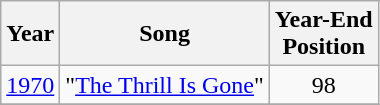<table class="wikitable plainrowheaders" style="text-align:center;" border="1">
<tr>
<th>Year</th>
<th>Song</th>
<th>Year-End<br>Position</th>
</tr>
<tr>
<td scope="row"><a href='#'>1970</a></td>
<td>"<a href='#'>The Thrill Is Gone</a>"</td>
<td>98</td>
</tr>
<tr>
</tr>
</table>
